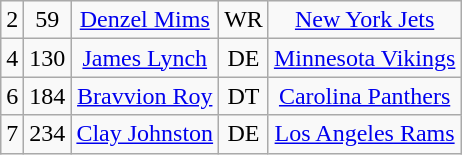<table class="wikitable" style="text-align:center">
<tr>
<td>2</td>
<td>59</td>
<td><a href='#'>Denzel Mims</a></td>
<td>WR</td>
<td><a href='#'>New York Jets</a></td>
</tr>
<tr>
<td>4</td>
<td>130</td>
<td><a href='#'>James Lynch</a></td>
<td>DE</td>
<td><a href='#'>Minnesota Vikings</a></td>
</tr>
<tr>
<td>6</td>
<td>184</td>
<td><a href='#'>Bravvion Roy</a></td>
<td>DT</td>
<td><a href='#'>Carolina Panthers</a></td>
</tr>
<tr>
<td>7</td>
<td>234</td>
<td><a href='#'>Clay Johnston</a></td>
<td>DE</td>
<td><a href='#'>Los Angeles Rams</a></td>
</tr>
</table>
